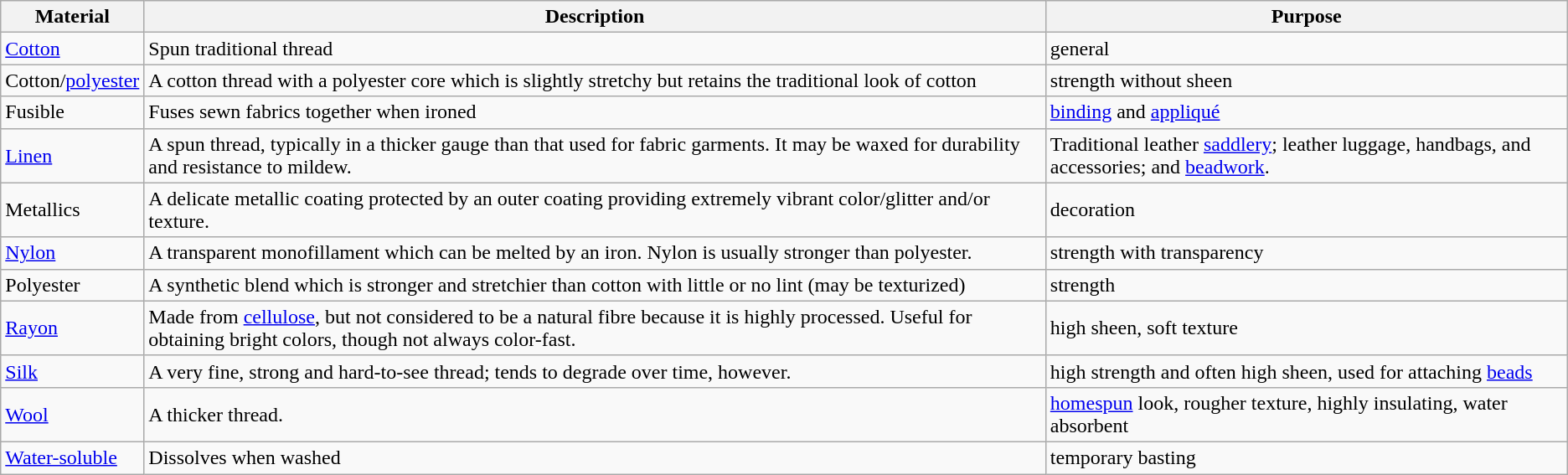<table class="wikitable">
<tr>
<th>Material</th>
<th>Description</th>
<th>Purpose</th>
</tr>
<tr>
<td><a href='#'>Cotton</a></td>
<td>Spun traditional thread</td>
<td>general</td>
</tr>
<tr>
<td>Cotton/<a href='#'>polyester</a></td>
<td>A cotton thread with a polyester core which is slightly stretchy but retains the traditional look of cotton</td>
<td>strength without sheen</td>
</tr>
<tr>
<td>Fusible</td>
<td>Fuses sewn fabrics together when ironed</td>
<td><a href='#'>binding</a> and <a href='#'>appliqué</a></td>
</tr>
<tr>
<td><a href='#'>Linen</a></td>
<td>A spun thread, typically in a thicker gauge than that used for fabric garments. It may be waxed for durability and resistance to mildew.</td>
<td>Traditional leather <a href='#'>saddlery</a>; leather luggage, handbags, and accessories; and <a href='#'>beadwork</a>.</td>
</tr>
<tr>
<td>Metallics</td>
<td>A delicate metallic coating protected by an outer coating providing extremely vibrant color/glitter and/or texture.</td>
<td>decoration</td>
</tr>
<tr>
<td><a href='#'>Nylon</a></td>
<td>A transparent monofillament which can be melted by an iron. Nylon is usually stronger than polyester.</td>
<td>strength with transparency</td>
</tr>
<tr>
<td>Polyester</td>
<td>A synthetic blend which is stronger and stretchier than cotton with little or no lint (may be texturized)</td>
<td>strength</td>
</tr>
<tr>
<td><a href='#'>Rayon</a></td>
<td>Made from <a href='#'>cellulose</a>, but not considered to be a natural fibre because it is highly processed. Useful for obtaining bright colors, though not always color-fast.</td>
<td>high sheen, soft texture</td>
</tr>
<tr>
<td><a href='#'>Silk</a></td>
<td>A very fine, strong and hard-to-see thread; tends to degrade over time, however.</td>
<td>high strength and often high sheen, used for attaching <a href='#'>beads</a></td>
</tr>
<tr>
<td><a href='#'>Wool</a></td>
<td>A thicker thread.</td>
<td><a href='#'>homespun</a> look, rougher texture, highly insulating, water absorbent</td>
</tr>
<tr>
<td><a href='#'>Water-soluble</a></td>
<td>Dissolves when washed</td>
<td>temporary basting</td>
</tr>
</table>
